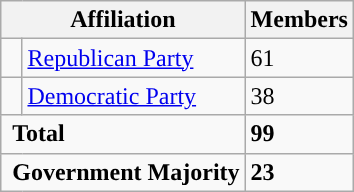<table class="wikitable">
<tr>
<th colspan="2">Affiliation</th>
<th>Members</th>
</tr>
<tr>
<td style="background-color:"> </td>
<td><a href='#'>Republican Party</a></td>
<td>61</td>
</tr>
<tr>
<td style="background-color:"> </td>
<td><a href='#'>Democratic Party</a></td>
<td>38</td>
</tr>
<tr>
<td colspan="2" rowspan="1"> <strong>Total</strong><br></td>
<td><strong>99</strong></td>
</tr>
<tr>
<td colspan="2" rowspan="1"> <strong>Government Majority</strong><br></td>
<td><strong>23</strong></td>
</tr>
</table>
